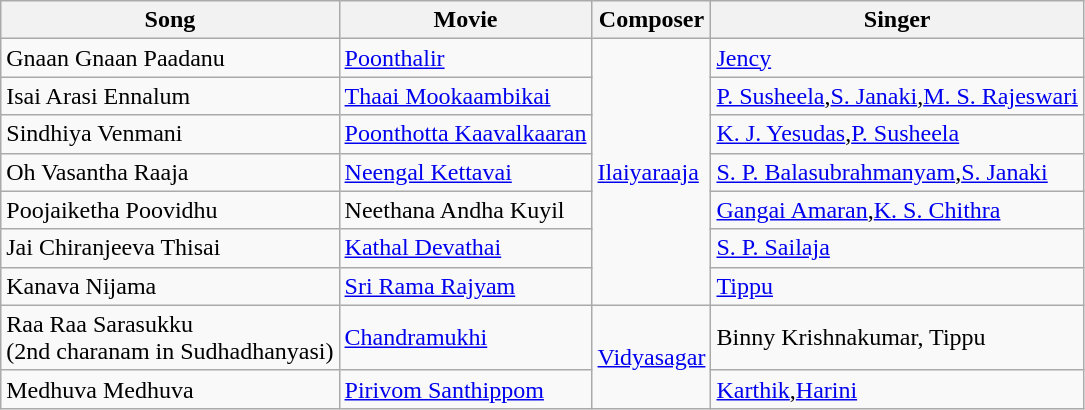<table class="wikitable">
<tr>
<th>Song</th>
<th>Movie</th>
<th>Composer</th>
<th>Singer</th>
</tr>
<tr>
<td>Gnaan Gnaan Paadanu</td>
<td><a href='#'>Poonthalir</a></td>
<td rowspan=7><a href='#'>Ilaiyaraaja</a></td>
<td><a href='#'>Jency</a></td>
</tr>
<tr>
<td>Isai Arasi Ennalum</td>
<td><a href='#'>Thaai Mookaambikai</a></td>
<td><a href='#'>P. Susheela</a>,<a href='#'>S. Janaki</a>,<a href='#'>M. S. Rajeswari</a></td>
</tr>
<tr>
<td>Sindhiya Venmani</td>
<td><a href='#'>Poonthotta Kaavalkaaran</a></td>
<td><a href='#'>K. J. Yesudas</a>,<a href='#'>P. Susheela</a></td>
</tr>
<tr>
<td>Oh Vasantha Raaja</td>
<td><a href='#'>Neengal Kettavai</a></td>
<td><a href='#'>S. P. Balasubrahmanyam</a>,<a href='#'>S. Janaki</a></td>
</tr>
<tr>
<td>Poojaiketha Poovidhu</td>
<td>Neethana Andha Kuyil</td>
<td><a href='#'>Gangai Amaran</a>,<a href='#'>K. S. Chithra</a></td>
</tr>
<tr>
<td>Jai Chiranjeeva Thisai</td>
<td><a href='#'>Kathal Devathai</a></td>
<td><a href='#'>S. P. Sailaja</a></td>
</tr>
<tr>
<td>Kanava Nijama</td>
<td><a href='#'>Sri Rama Rajyam</a></td>
<td><a href='#'>Tippu</a></td>
</tr>
<tr>
<td>Raa Raa Sarasukku<br>(2nd charanam in Sudhadhanyasi)</td>
<td><a href='#'>Chandramukhi</a></td>
<td rowspan=2><a href='#'>Vidyasagar</a></td>
<td>Binny Krishnakumar, Tippu</td>
</tr>
<tr>
<td>Medhuva Medhuva</td>
<td><a href='#'>Pirivom Santhippom</a></td>
<td><a href='#'>Karthik</a>,<a href='#'>Harini</a></td>
</tr>
</table>
